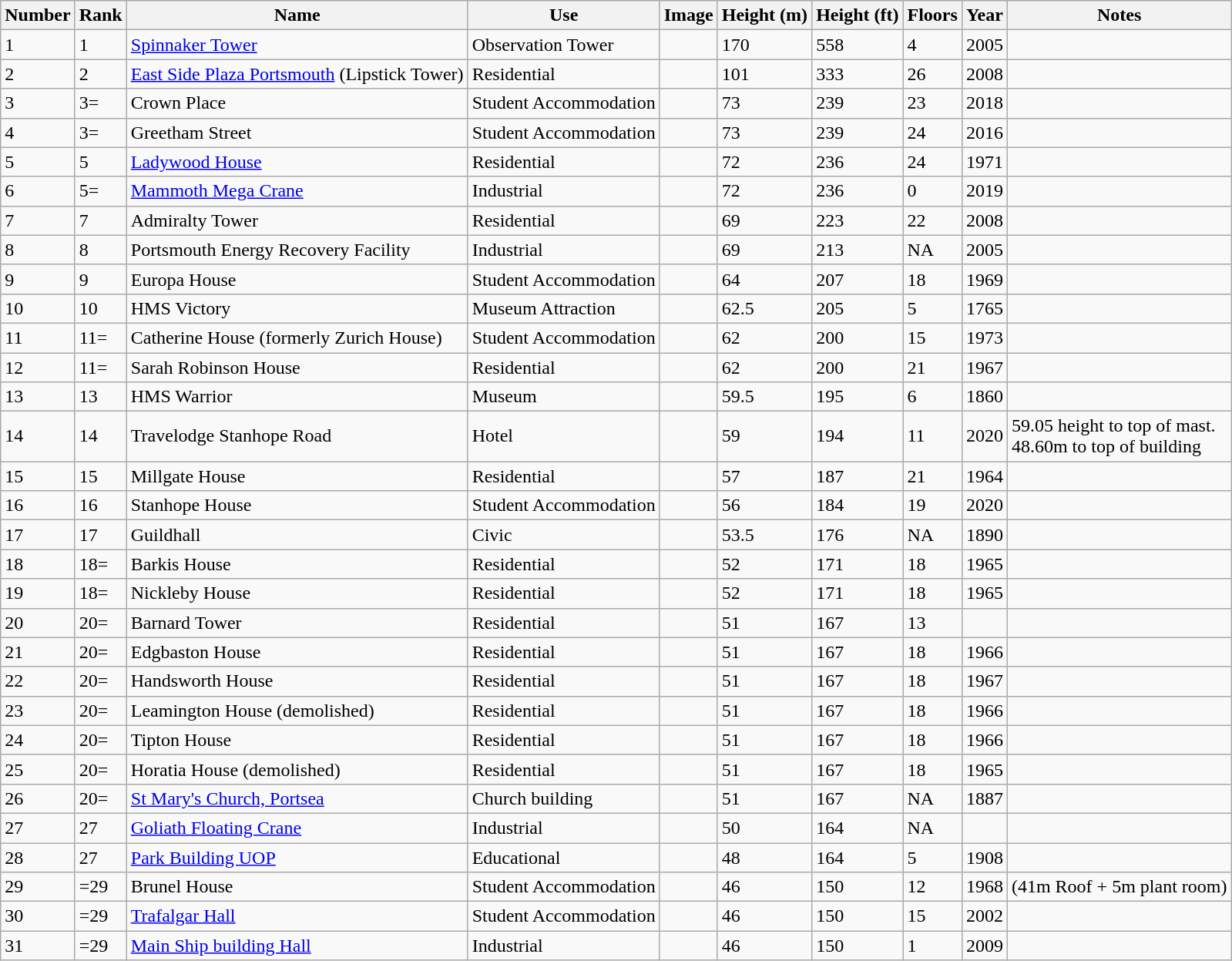<table class="wikitable">
<tr>
<th>Number</th>
<th>Rank</th>
<th>Name</th>
<th>Use</th>
<th>Image</th>
<th>Height (m)</th>
<th>Height (ft)</th>
<th>Floors</th>
<th>Year</th>
<th>Notes</th>
</tr>
<tr>
<td>1</td>
<td>1</td>
<td><a href='#'>Spinnaker Tower</a></td>
<td>Observation Tower</td>
<td></td>
<td>170</td>
<td>558</td>
<td>4</td>
<td>2005</td>
<td></td>
</tr>
<tr>
<td>2</td>
<td>2</td>
<td><a href='#'>East Side Plaza Portsmouth</a> (Lipstick Tower)</td>
<td>Residential</td>
<td></td>
<td>101</td>
<td>333</td>
<td>26</td>
<td>2008</td>
<td></td>
</tr>
<tr>
<td>3</td>
<td>3=</td>
<td>Crown Place</td>
<td>Student Accommodation</td>
<td></td>
<td>73</td>
<td>239</td>
<td>23</td>
<td>2018</td>
<td></td>
</tr>
<tr>
<td>4</td>
<td>3=</td>
<td>Greetham Street</td>
<td>Student Accommodation</td>
<td></td>
<td>73</td>
<td>239</td>
<td>24</td>
<td>2016</td>
<td></td>
</tr>
<tr>
<td>5</td>
<td>5</td>
<td><a href='#'>Ladywood House</a></td>
<td>Residential</td>
<td></td>
<td>72</td>
<td>236</td>
<td>24</td>
<td>1971</td>
<td></td>
</tr>
<tr>
<td>6</td>
<td>5=</td>
<td><a href='#'>Mammoth Mega Crane</a></td>
<td>Industrial</td>
<td></td>
<td>72</td>
<td>236</td>
<td>0</td>
<td>2019</td>
<td></td>
</tr>
<tr>
<td>7</td>
<td>7</td>
<td>Admiralty Tower</td>
<td>Residential</td>
<td></td>
<td>69</td>
<td>223</td>
<td>22</td>
<td>2008</td>
<td></td>
</tr>
<tr>
<td>8</td>
<td>8</td>
<td>Portsmouth Energy Recovery Facility</td>
<td>Industrial</td>
<td></td>
<td>69</td>
<td>213</td>
<td>NA</td>
<td>2005</td>
<td></td>
</tr>
<tr>
<td>9</td>
<td>9</td>
<td>Europa House</td>
<td>Student Accommodation</td>
<td></td>
<td>64</td>
<td>207</td>
<td>18</td>
<td>1969</td>
<td></td>
</tr>
<tr>
<td>10</td>
<td>10</td>
<td>HMS Victory</td>
<td>Museum Attraction</td>
<td></td>
<td>62.5</td>
<td>205</td>
<td>5</td>
<td>1765</td>
<td></td>
</tr>
<tr>
<td>11</td>
<td>11=</td>
<td>Catherine House (formerly Zurich House)</td>
<td>Student Accommodation</td>
<td></td>
<td>62</td>
<td>200</td>
<td>15</td>
<td>1973</td>
<td></td>
</tr>
<tr>
<td>12</td>
<td>11=</td>
<td>Sarah Robinson House</td>
<td>Residential</td>
<td></td>
<td>62</td>
<td>200</td>
<td>21</td>
<td>1967</td>
<td></td>
</tr>
<tr>
<td>13</td>
<td>13</td>
<td>HMS Warrior</td>
<td>Museum</td>
<td></td>
<td>59.5</td>
<td>195</td>
<td>6</td>
<td>1860</td>
<td></td>
</tr>
<tr>
<td>14</td>
<td>14</td>
<td>Travelodge Stanhope Road</td>
<td>Hotel</td>
<td></td>
<td>59</td>
<td>194</td>
<td>11</td>
<td>2020</td>
<td>59.05 height to top of mast.<br>48.60m to top of building</td>
</tr>
<tr>
<td>15</td>
<td>15</td>
<td>Millgate House</td>
<td>Residential</td>
<td></td>
<td>57</td>
<td>187</td>
<td>21</td>
<td>1964</td>
<td></td>
</tr>
<tr>
<td>16</td>
<td>16</td>
<td>Stanhope House</td>
<td>Student Accommodation</td>
<td></td>
<td>56</td>
<td>184</td>
<td>19</td>
<td>2020</td>
<td></td>
</tr>
<tr>
<td>17</td>
<td>17</td>
<td>Guildhall</td>
<td>Civic</td>
<td></td>
<td>53.5</td>
<td>176</td>
<td>NA</td>
<td>1890</td>
<td></td>
</tr>
<tr>
<td>18</td>
<td>18=</td>
<td>Barkis House</td>
<td>Residential</td>
<td></td>
<td>52</td>
<td>171</td>
<td>18</td>
<td>1965</td>
<td></td>
</tr>
<tr>
<td>19</td>
<td>18=</td>
<td>Nickleby House</td>
<td>Residential</td>
<td></td>
<td>52</td>
<td>171</td>
<td>18</td>
<td>1965</td>
<td></td>
</tr>
<tr>
<td>20</td>
<td>20=</td>
<td>Barnard Tower</td>
<td>Residential</td>
<td></td>
<td>51</td>
<td>167</td>
<td>13</td>
<td></td>
<td></td>
</tr>
<tr>
<td>21</td>
<td>20=</td>
<td>Edgbaston House</td>
<td>Residential</td>
<td></td>
<td>51</td>
<td>167</td>
<td>18</td>
<td>1966</td>
<td></td>
</tr>
<tr>
<td>22</td>
<td>20=</td>
<td>Handsworth House</td>
<td>Residential</td>
<td></td>
<td>51</td>
<td>167</td>
<td>18</td>
<td>1967</td>
<td></td>
</tr>
<tr>
<td>23</td>
<td>20=</td>
<td>Leamington House (demolished)</td>
<td>Residential</td>
<td></td>
<td>51</td>
<td>167</td>
<td>18</td>
<td>1966</td>
<td></td>
</tr>
<tr>
<td>24</td>
<td>20=</td>
<td>Tipton House</td>
<td>Residential</td>
<td></td>
<td>51</td>
<td>167</td>
<td>18</td>
<td>1966</td>
<td></td>
</tr>
<tr>
<td>25</td>
<td>20=</td>
<td>Horatia House (demolished)</td>
<td>Residential</td>
<td></td>
<td>51</td>
<td>167</td>
<td>18</td>
<td>1965</td>
<td></td>
</tr>
<tr>
<td>26</td>
<td>20=</td>
<td><a href='#'>St Mary's Church, Portsea</a></td>
<td>Church building</td>
<td></td>
<td>51</td>
<td>167</td>
<td>NA</td>
<td>1887</td>
<td></td>
</tr>
<tr>
<td>27</td>
<td>27</td>
<td><a href='#'>Goliath Floating Crane</a></td>
<td>Industrial</td>
<td></td>
<td>50</td>
<td>164</td>
<td>NA</td>
<td></td>
<td></td>
</tr>
<tr>
<td>28</td>
<td>27</td>
<td><a href='#'>Park Building UOP</a></td>
<td>Educational</td>
<td></td>
<td>48</td>
<td>164</td>
<td>5</td>
<td>1908</td>
<td></td>
</tr>
<tr>
<td>29</td>
<td>=29</td>
<td>Brunel House</td>
<td>Student Accommodation</td>
<td></td>
<td>46</td>
<td>150</td>
<td>12</td>
<td>1968</td>
<td>(41m Roof + 5m plant room)</td>
</tr>
<tr>
<td>30</td>
<td>=29</td>
<td><a href='#'>Trafalgar Hall</a></td>
<td>Student Accommodation</td>
<td></td>
<td>46</td>
<td>150</td>
<td>15</td>
<td>2002</td>
<td></td>
</tr>
<tr>
<td>31</td>
<td>=29</td>
<td><a href='#'>Main Ship building Hall</a></td>
<td>Industrial</td>
<td></td>
<td>46</td>
<td>150</td>
<td>1</td>
<td>2009</td>
<td></td>
</tr>
</table>
